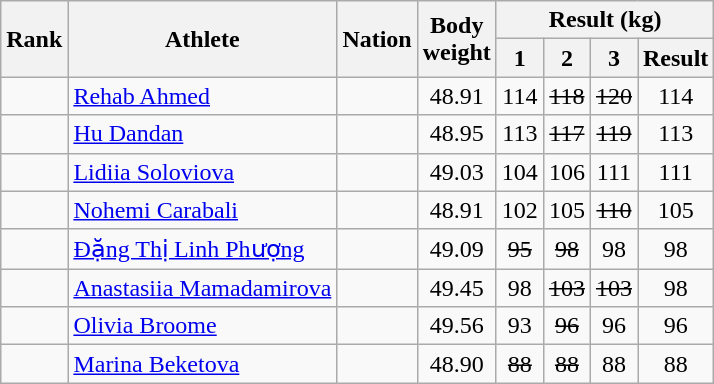<table class="wikitable sortable" style="text-align:center;">
<tr>
<th rowspan=2>Rank</th>
<th rowspan=2>Athlete</th>
<th rowspan=2>Nation</th>
<th rowspan=2>Body<br>weight</th>
<th colspan=4>Result (kg)</th>
</tr>
<tr>
<th>1</th>
<th>2</th>
<th>3</th>
<th>Result</th>
</tr>
<tr>
<td></td>
<td align=left><a href='#'>Rehab Ahmed</a></td>
<td align=left></td>
<td>48.91</td>
<td>114</td>
<td><s>118</s></td>
<td><s>120</s></td>
<td>114</td>
</tr>
<tr>
<td></td>
<td align=left><a href='#'>Hu Dandan</a></td>
<td align=left></td>
<td>48.95</td>
<td>113</td>
<td><s>117</s></td>
<td><s>119</s></td>
<td>113</td>
</tr>
<tr>
<td></td>
<td align=left><a href='#'>Lidiia Soloviova</a></td>
<td align=left></td>
<td>49.03</td>
<td>104</td>
<td>106</td>
<td>111</td>
<td>111</td>
</tr>
<tr>
<td></td>
<td align=left><a href='#'>Nohemi Carabali</a></td>
<td align=left></td>
<td>48.91</td>
<td>102</td>
<td>105</td>
<td><s>110</s></td>
<td>105</td>
</tr>
<tr>
<td></td>
<td align=left><a href='#'>Đặng Thị Linh Phượng</a></td>
<td align=left></td>
<td>49.09</td>
<td><s>95</s></td>
<td><s>98</s></td>
<td>98</td>
<td>98</td>
</tr>
<tr>
<td></td>
<td align=left><a href='#'>Anastasiia Mamadamirova</a></td>
<td align=left></td>
<td>49.45</td>
<td>98</td>
<td><s>103</s></td>
<td><s>103</s></td>
<td>98</td>
</tr>
<tr>
<td></td>
<td align=left><a href='#'>Olivia Broome</a></td>
<td align=left></td>
<td>49.56</td>
<td>93</td>
<td><s>96</s></td>
<td>96</td>
<td>96</td>
</tr>
<tr>
<td></td>
<td align=left><a href='#'>Marina Beketova</a></td>
<td align=left></td>
<td>48.90</td>
<td><s>88</s></td>
<td><s>88</s></td>
<td>88</td>
<td>88</td>
</tr>
</table>
